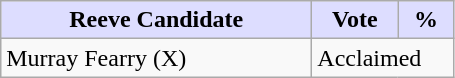<table class="wikitable">
<tr>
<th style="background:#ddf; width:200px;">Reeve Candidate </th>
<th style="background:#ddf; width:50px;">Vote</th>
<th style="background:#ddf; width:30px;">%</th>
</tr>
<tr>
<td>Murray Fearry (X)</td>
<td colspan="2">Acclaimed</td>
</tr>
</table>
